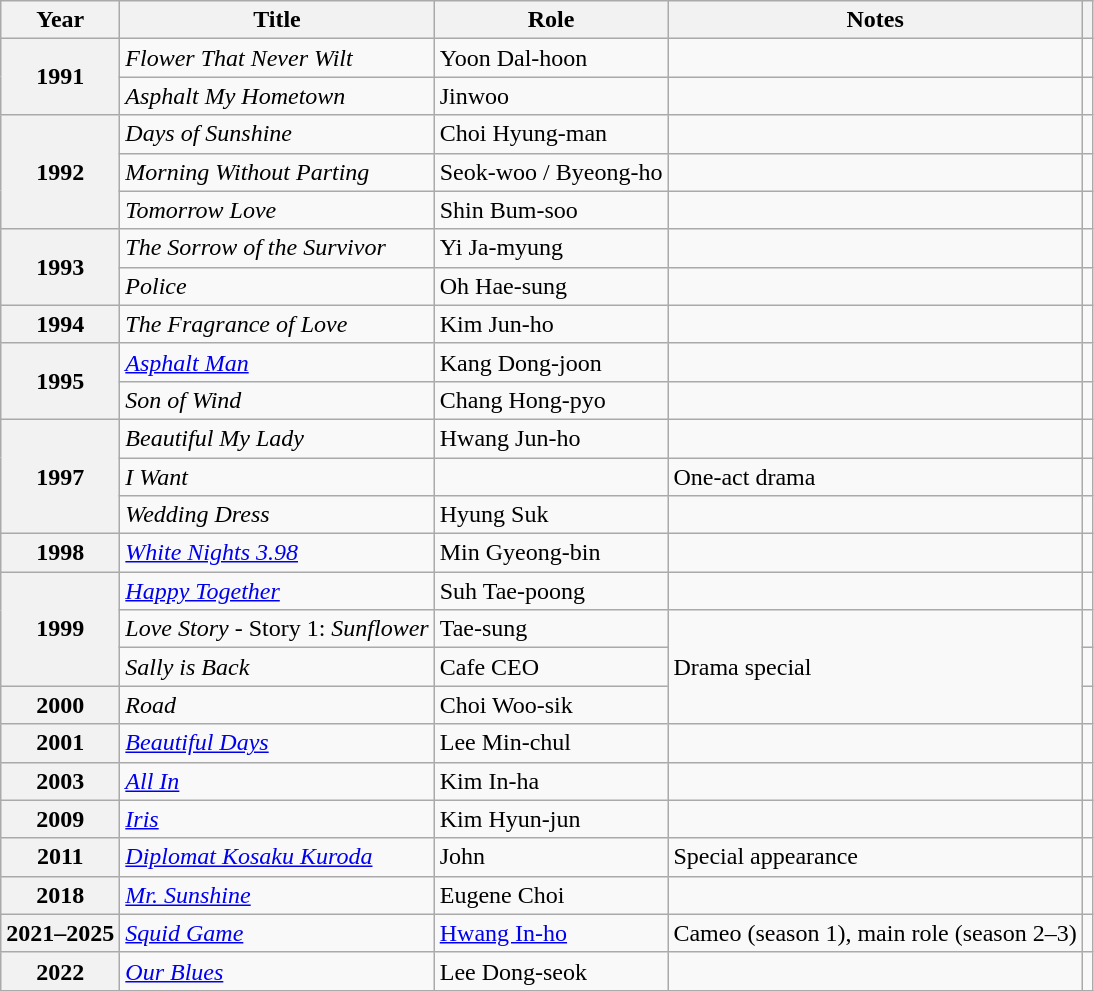<table class="wikitable sortable plainrowheaders">
<tr>
<th>Year</th>
<th>Title</th>
<th>Role</th>
<th class="unsortable">Notes</th>
<th class="unsortable"></th>
</tr>
<tr>
<th scope="row" rowspan=2>1991</th>
<td><em>Flower That Never Wilt</em></td>
<td>Yoon Dal-hoon</td>
<td></td>
<td></td>
</tr>
<tr>
<td><em>Asphalt My Hometown</em></td>
<td>Jinwoo</td>
<td></td>
<td></td>
</tr>
<tr>
<th scope="row" rowspan=3>1992</th>
<td><em>Days of Sunshine</em></td>
<td>Choi Hyung-man</td>
<td></td>
<td></td>
</tr>
<tr>
<td><em>Morning Without Parting</em></td>
<td>Seok-woo / Byeong-ho</td>
<td></td>
<td></td>
</tr>
<tr>
<td><em>Tomorrow Love</em></td>
<td>Shin Bum-soo</td>
<td></td>
<td></td>
</tr>
<tr>
<th scope="row" rowspan=2>1993</th>
<td><em>The Sorrow of the Survivor</em></td>
<td>Yi Ja-myung</td>
<td></td>
<td></td>
</tr>
<tr>
<td><em>Police</em></td>
<td>Oh Hae-sung</td>
<td></td>
<td></td>
</tr>
<tr>
<th scope="row">1994</th>
<td><em>The Fragrance of Love</em></td>
<td>Kim Jun-ho</td>
<td></td>
<td></td>
</tr>
<tr>
<th scope="row" rowspan=2>1995</th>
<td><em><a href='#'>Asphalt Man</a></em></td>
<td>Kang Dong-joon</td>
<td></td>
<td></td>
</tr>
<tr>
<td><em>Son of Wind</em></td>
<td>Chang Hong-pyo</td>
<td></td>
<td style="text-align:center;"></td>
</tr>
<tr>
<th scope="row" rowspan=3>1997</th>
<td><em>Beautiful My Lady</em></td>
<td>Hwang Jun-ho</td>
<td></td>
<td style="text-align:center;"></td>
</tr>
<tr>
<td><em>I Want</em></td>
<td></td>
<td>One-act drama</td>
<td></td>
</tr>
<tr>
<td><em>Wedding Dress</em></td>
<td>Hyung Suk</td>
<td></td>
<td></td>
</tr>
<tr>
<th scope="row">1998</th>
<td><em><a href='#'>White Nights 3.98</a></em></td>
<td>Min Gyeong-bin</td>
<td></td>
<td style="text-align:center;"></td>
</tr>
<tr>
<th scope="row" rowspan=3>1999</th>
<td><em><a href='#'>Happy Together</a></em></td>
<td>Suh Tae-poong</td>
<td></td>
<td style="text-align:center;"></td>
</tr>
<tr>
<td><em>Love Story</em> - Story 1: <em>Sunflower</em></td>
<td>Tae-sung</td>
<td rowspan="3">Drama special</td>
<td style="text-align:center;"></td>
</tr>
<tr>
<td><em>Sally is Back</em></td>
<td>Cafe CEO</td>
<td></td>
</tr>
<tr>
<th scope="row">2000</th>
<td><em>Road</em></td>
<td>Choi Woo-sik</td>
<td style="text-align:center;"></td>
</tr>
<tr>
<th scope="row">2001</th>
<td><em><a href='#'>Beautiful Days</a></em></td>
<td>Lee Min-chul</td>
<td></td>
<td style="text-align:center;"></td>
</tr>
<tr>
<th scope="row">2003</th>
<td><em><a href='#'>All In</a></em></td>
<td>Kim In-ha</td>
<td></td>
<td></td>
</tr>
<tr>
<th scope="row">2009</th>
<td><em><a href='#'>Iris</a></em></td>
<td>Kim Hyun-jun</td>
<td></td>
<td></td>
</tr>
<tr>
<th scope="row">2011</th>
<td><em><a href='#'>Diplomat Kosaku Kuroda</a></em></td>
<td>John</td>
<td>Special appearance</td>
<td style="text-align:center;"></td>
</tr>
<tr>
<th scope="row">2018</th>
<td><em><a href='#'>Mr. Sunshine</a></em></td>
<td>Eugene Choi</td>
<td></td>
<td></td>
</tr>
<tr>
<th scope="row">2021–2025</th>
<td><em><a href='#'>Squid Game</a></em></td>
<td><a href='#'>Hwang In-ho</a></td>
<td>Cameo (season 1), main role (season 2–3)</td>
<td></td>
</tr>
<tr>
<th scope="row">2022</th>
<td><em><a href='#'>Our Blues</a></em></td>
<td>Lee Dong-seok</td>
<td></td>
<td style="text-align:center;"></td>
</tr>
</table>
